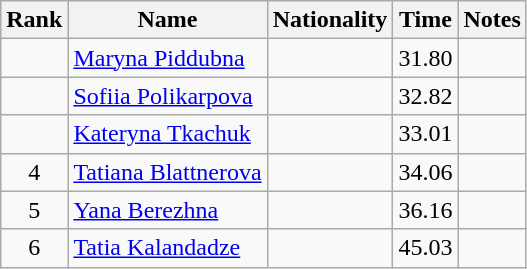<table class="wikitable sortable" style="text-align:center">
<tr>
<th>Rank</th>
<th>Name</th>
<th>Nationality</th>
<th>Time</th>
<th>Notes</th>
</tr>
<tr>
<td></td>
<td align=left><a href='#'>Maryna Piddubna</a></td>
<td align=left></td>
<td>31.80</td>
<td></td>
</tr>
<tr>
<td></td>
<td align=left><a href='#'>Sofiia Polikarpova</a></td>
<td align=left></td>
<td>32.82</td>
<td></td>
</tr>
<tr>
<td></td>
<td align=left><a href='#'>Kateryna Tkachuk</a></td>
<td align=left></td>
<td>33.01</td>
<td></td>
</tr>
<tr>
<td>4</td>
<td align=left><a href='#'>Tatiana Blattnerova</a></td>
<td align=left></td>
<td>34.06</td>
<td></td>
</tr>
<tr>
<td>5</td>
<td align=left><a href='#'>Yana Berezhna</a></td>
<td align=left></td>
<td>36.16</td>
<td></td>
</tr>
<tr>
<td>6</td>
<td align=left><a href='#'>Tatia Kalandadze</a></td>
<td align=left></td>
<td>45.03</td>
<td></td>
</tr>
</table>
